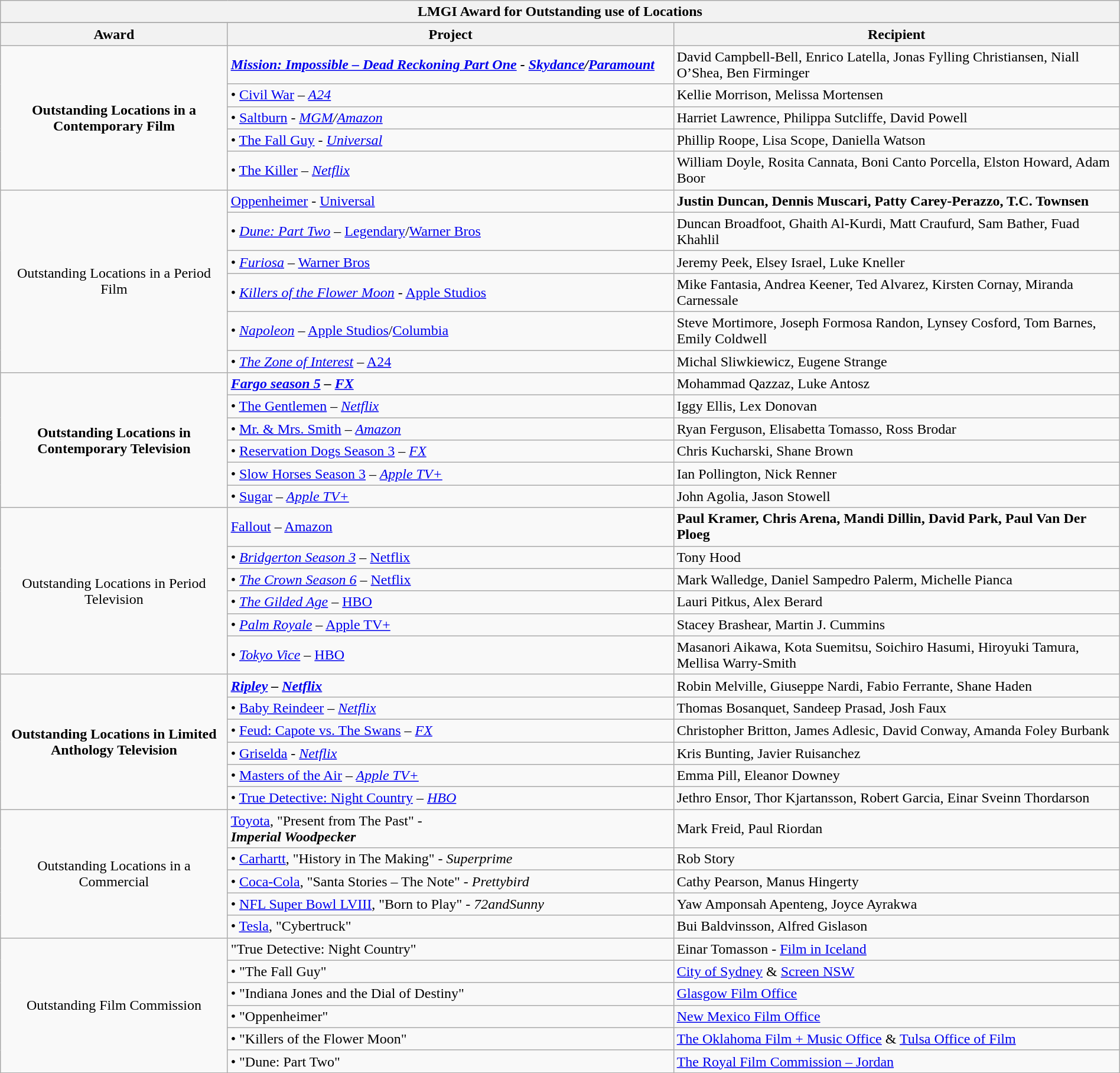<table class=wikitable width="100%">
<tr>
<th colspan="3">LMGI Award for Outstanding use of Locations</th>
</tr>
<tr>
</tr>
<tr>
<th width="200"><strong>Award</strong></th>
<th width="400"><strong>Project</strong></th>
<th width="400"><strong>Recipient</strong></th>
</tr>
<tr>
<td rowspan="5" style="text-align:center;"><strong>Outstanding Locations in a Contemporary Film</strong></td>
<td><strong><em><a href='#'>Mission: Impossible – Dead Reckoning Part One</a><em> - <a href='#'>Skydance</a>/<a href='#'>Paramount</a><strong></td>
<td></strong>David Campbell-Bell, Enrico Latella, Jonas Fylling Christiansen, Niall O’Shea, Ben Firminger<strong></td>
</tr>
<tr>
<td>• </em><a href='#'>Civil War</a><em> – <a href='#'>A24</a></td>
<td>Kellie Morrison, Melissa Mortensen</td>
</tr>
<tr>
<td>• </em><a href='#'>Saltburn</a><em> - <a href='#'>MGM</a>/<a href='#'>Amazon</a></td>
<td>Harriet Lawrence, Philippa Sutcliffe, David Powell</td>
</tr>
<tr>
<td>• </em><a href='#'>The Fall Guy</a><em> - <a href='#'>Universal</a></td>
<td>Phillip Roope, Lisa Scope, Daniella Watson</td>
</tr>
<tr>
<td>• </em><a href='#'>The Killer</a><em> – <a href='#'>Netflix</a></td>
<td>William Doyle, Rosita Cannata, Boni Canto Porcella, Elston Howard, Adam Boor</td>
</tr>
<tr>
<td rowspan="6" style="text-align:center;"></strong>Outstanding Locations in a Period Film<strong></td>
<td></em></strong><a href='#'>Oppenheimer</a></em> - <a href='#'>Universal</a></strong></td>
<td><strong>Justin Duncan, Dennis Muscari, Patty Carey-Perazzo, T.C. Townsen</strong></td>
</tr>
<tr>
<td>• <em><a href='#'>Dune: Part Two</a></em> – <a href='#'>Legendary</a>/<a href='#'>Warner Bros</a></td>
<td>Duncan Broadfoot, Ghaith Al-Kurdi, Matt Craufurd, Sam Bather, Fuad Khahlil</td>
</tr>
<tr>
<td>• <em><a href='#'>Furiosa</a></em> – <a href='#'>Warner Bros</a></td>
<td>Jeremy Peek, Elsey Israel, Luke Kneller</td>
</tr>
<tr>
<td>• <em><a href='#'>Killers of the Flower Moon</a></em> - <a href='#'>Apple Studios</a></td>
<td>Mike Fantasia, Andrea Keener, Ted Alvarez, Kirsten Cornay, Miranda Carnessale</td>
</tr>
<tr>
<td>• <em><a href='#'>Napoleon</a></em> – <a href='#'>Apple Studios</a>/<a href='#'>Columbia</a></td>
<td>Steve Mortimore, Joseph Formosa Randon, Lynsey Cosford, Tom Barnes, Emily Coldwell</td>
</tr>
<tr>
<td>• <em><a href='#'>The Zone of Interest</a></em> – <a href='#'>A24</a></td>
<td>Michal Sliwkiewicz, Eugene Strange</td>
</tr>
<tr>
<td rowspan="6" style="text-align:center;"><strong>Outstanding Locations in Contemporary Television</strong></td>
<td><strong><em><a href='#'>Fargo season 5</a><em> – <a href='#'>FX</a><strong></td>
<td></strong>Mohammad Qazzaz, Luke Antosz<strong></td>
</tr>
<tr>
<td>• </em><a href='#'>The Gentlemen</a><em> – <a href='#'>Netflix</a></td>
<td>Iggy Ellis, Lex Donovan</td>
</tr>
<tr>
<td>• </em><a href='#'>Mr. & Mrs. Smith</a><em> – <a href='#'>Amazon</a></td>
<td>Ryan Ferguson, Elisabetta Tomasso, Ross Brodar</td>
</tr>
<tr>
<td>• </em><a href='#'>Reservation Dogs Season 3</a><em> –  <a href='#'>FX</a></td>
<td>Chris Kucharski, Shane Brown</td>
</tr>
<tr>
<td>• </em><a href='#'>Slow Horses Season 3</a><em> – <a href='#'>Apple TV+</a></td>
<td>Ian Pollington, Nick Renner</td>
</tr>
<tr>
<td>• </em><a href='#'>Sugar</a><em> – <a href='#'>Apple TV+</a></td>
<td>John Agolia, Jason Stowell</td>
</tr>
<tr>
<td rowspan="6" style="text-align:center;"></strong>Outstanding Locations in Period Television<strong></td>
<td></em></strong><a href='#'>Fallout</a></em> – <a href='#'>Amazon</a></strong></td>
<td><strong>Paul Kramer, Chris Arena, Mandi Dillin, David Park, Paul Van Der Ploeg</strong></td>
</tr>
<tr>
<td>• <em><a href='#'>Bridgerton Season 3</a></em> – <a href='#'>Netflix</a></td>
<td>Tony Hood</td>
</tr>
<tr>
<td>• <em><a href='#'>The Crown Season 6</a></em> – <a href='#'>Netflix</a></td>
<td>Mark Walledge, Daniel Sampedro Palerm, Michelle Pianca</td>
</tr>
<tr>
<td>• <em><a href='#'>The Gilded Age</a></em> – <a href='#'>HBO</a></td>
<td>Lauri Pitkus, Alex Berard</td>
</tr>
<tr>
<td>• <em><a href='#'>Palm Royale</a></em> –  <a href='#'>Apple TV+</a></td>
<td>Stacey Brashear, Martin J. Cummins</td>
</tr>
<tr>
<td>• <em><a href='#'>Tokyo Vice</a></em> –  <a href='#'>HBO</a></td>
<td>Masanori Aikawa, Kota Suemitsu, Soichiro Hasumi, Hiroyuki Tamura, Mellisa Warry-Smith</td>
</tr>
<tr>
<td rowspan="6" style="text-align:center;"><strong>Outstanding Locations in Limited Anthology Television</strong></td>
<td><strong><em><a href='#'>Ripley</a><em> – <a href='#'>Netflix</a><strong></td>
<td></strong>Robin Melville, Giuseppe Nardi, Fabio Ferrante, Shane Haden<strong></td>
</tr>
<tr>
<td>• </em><a href='#'>Baby Reindeer</a><em> – <a href='#'>Netflix</a></td>
<td>Thomas Bosanquet, Sandeep Prasad, Josh Faux</td>
</tr>
<tr>
<td>• </em><a href='#'>Feud: Capote vs. The Swans</a><em> –  <a href='#'>FX</a></td>
<td>Christopher Britton, James Adlesic, David Conway, Amanda Foley Burbank</td>
</tr>
<tr>
<td>• </em><a href='#'>Griselda</a><em> - <a href='#'>Netflix</a></td>
<td>Kris Bunting, Javier Ruisanchez</td>
</tr>
<tr>
<td>• </em><a href='#'>Masters of the Air</a><em> – <a href='#'>Apple TV+</a></td>
<td>Emma Pill, Eleanor Downey</td>
</tr>
<tr>
<td>• </em><a href='#'>True Detective: Night Country</a><em> – <a href='#'>HBO</a></td>
<td>Jethro Ensor, Thor Kjartansson, Robert Garcia, Einar Sveinn Thordarson</td>
</tr>
<tr>
<td rowspan="5" style="text-align:center;"></strong>Outstanding Locations in a Commercial<strong></td>
<td></strong><a href='#'>Toyota</a>, </em>"Present from The Past"<em> -<strong><br>Imperial Woodpecker</td>
<td></strong>Mark Freid, Paul Riordan<strong></td>
</tr>
<tr>
<td>• <a href='#'>Carhartt</a>, </em>"History in The Making"<em> - Superprime</td>
<td>Rob Story</td>
</tr>
<tr>
<td>• <a href='#'>Coca-Cola</a>, </em>"Santa Stories – The Note"<em> - Prettybird</td>
<td>Cathy Pearson, Manus Hingerty</td>
</tr>
<tr>
<td>• <a href='#'>NFL Super Bowl LVIII</a>, </em>"Born to Play"<em> - 72andSunny</td>
<td>Yaw Amponsah Apenteng, Joyce Ayrakwa</td>
</tr>
<tr>
<td>• <a href='#'>Tesla</a>, </em>"Cybertruck"<em></td>
<td>Bui Baldvinsson, Alfred Gislason</td>
</tr>
<tr>
<td rowspan="6" style="text-align:center;"></strong>Outstanding Film Commission<strong></td>
<td></em></strong>"True Detective: Night Country"<strong><em></td>
<td></strong>Einar Tomasson - <a href='#'>Film in Iceland</a><strong></td>
</tr>
<tr>
<td>• </em>"The Fall Guy"<em></td>
<td><a href='#'>City of Sydney</a> & <a href='#'>Screen NSW</a></td>
</tr>
<tr>
<td>• </em>"Indiana Jones and the Dial of Destiny"<em></td>
<td><a href='#'>Glasgow Film Office</a></td>
</tr>
<tr>
<td>• </em>"Oppenheimer"<em></td>
<td><a href='#'>New Mexico Film Office</a></td>
</tr>
<tr>
<td>• </em>"Killers of the Flower Moon"<em></td>
<td><a href='#'>The Oklahoma Film + Music Office</a> & <a href='#'>Tulsa Office of Film</a></td>
</tr>
<tr>
<td>• </em>"Dune: Part Two"<em></td>
<td><a href='#'>The Royal Film Commission – Jordan</a></td>
</tr>
<tr>
</tr>
</table>
